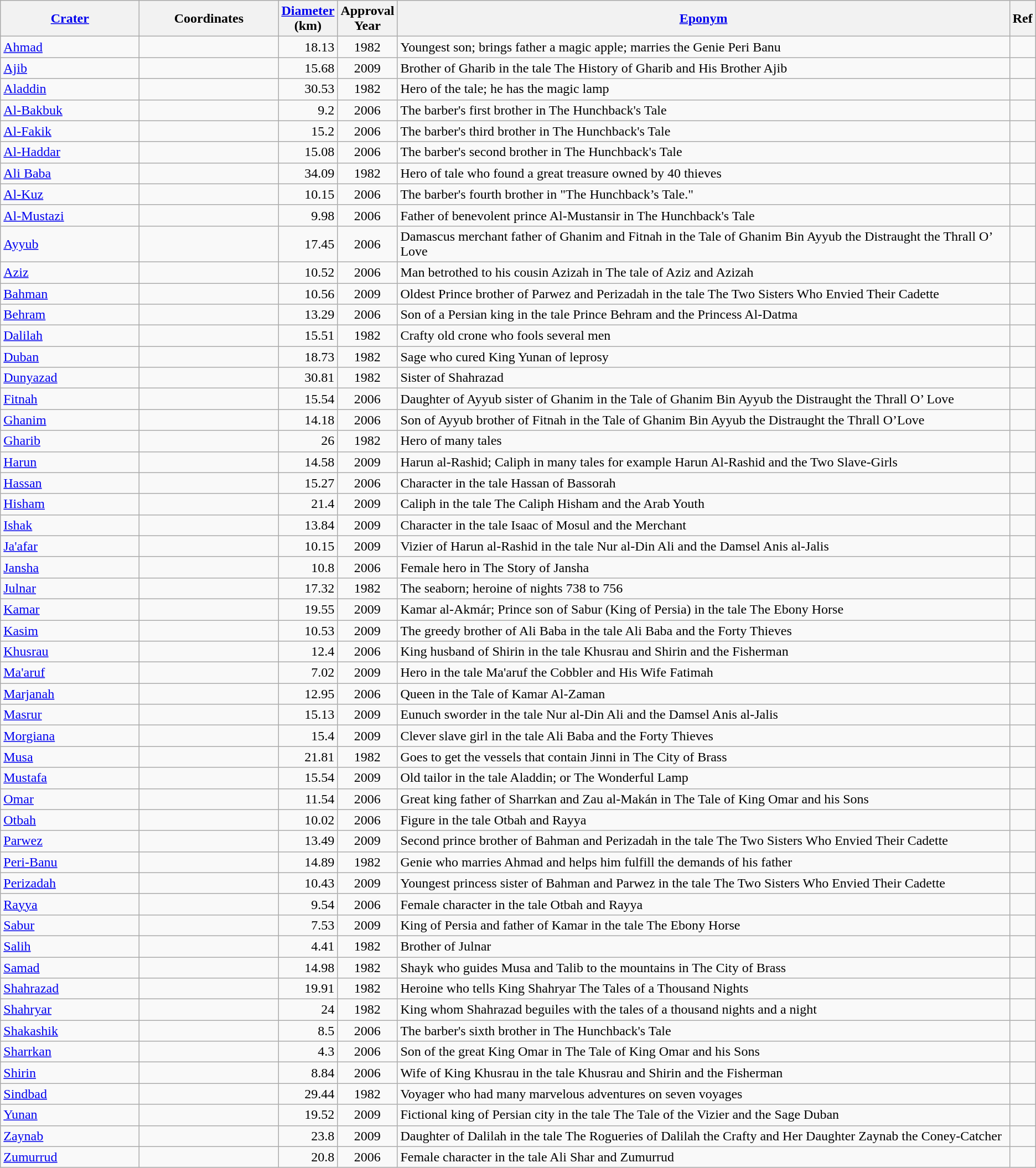<table class="wikitable sortable" style="min-width: 90%">
<tr>
<th style="width:10em"><a href='#'>Crater</a></th>
<th style="width:10em">Coordinates</th>
<th><a href='#'>Diameter</a><br>(km)</th>
<th>Approval<br>Year</th>
<th class="unsortable"><a href='#'>Eponym</a></th>
<th class="unsortable">Ref</th>
</tr>
<tr id="Ahmad">
<td><a href='#'>Ahmad</a></td>
<td></td>
<td align=right>18.13</td>
<td align=center>1982</td>
<td>Youngest son; brings father a magic apple; marries the Genie Peri Banu</td>
<td></td>
</tr>
<tr id="Ajib">
<td><a href='#'>Ajib</a></td>
<td></td>
<td align=right>15.68</td>
<td align=center>2009</td>
<td>Brother of Gharib in the tale The History of Gharib and His Brother Ajib</td>
<td></td>
</tr>
<tr id="Aladdin">
<td><a href='#'>Aladdin</a></td>
<td></td>
<td align=right>30.53</td>
<td align=center>1982</td>
<td>Hero of the tale; he has the magic lamp</td>
<td></td>
</tr>
<tr id="Al-Bakbuk">
<td><a href='#'>Al-Bakbuk</a></td>
<td></td>
<td align=right>9.2</td>
<td align=center>2006</td>
<td>The barber's first brother in The Hunchback's Tale</td>
<td></td>
</tr>
<tr id="Al-Fakik">
<td><a href='#'>Al-Fakik</a></td>
<td></td>
<td align=right>15.2</td>
<td align=center>2006</td>
<td>The barber's third brother in The Hunchback's Tale</td>
<td></td>
</tr>
<tr id="Al-Haddar">
<td><a href='#'>Al-Haddar</a></td>
<td></td>
<td align=right>15.08</td>
<td align=center>2006</td>
<td>The barber's second brother in The Hunchback's Tale</td>
<td></td>
</tr>
<tr id="Ali Baba">
<td><a href='#'>Ali Baba</a></td>
<td></td>
<td align=right>34.09</td>
<td align=center>1982</td>
<td>Hero of tale who found a great treasure owned by 40 thieves</td>
<td></td>
</tr>
<tr id="Al-Kuz">
<td><a href='#'>Al-Kuz</a></td>
<td></td>
<td align=right>10.15</td>
<td align=center>2006</td>
<td>The barber's fourth brother in "The Hunchback’s Tale."</td>
<td></td>
</tr>
<tr id="Al-Mustazi">
<td><a href='#'>Al-Mustazi</a></td>
<td></td>
<td align=right>9.98</td>
<td align=center>2006</td>
<td>Father of benevolent prince Al-Mustansir in The Hunchback's Tale</td>
<td></td>
</tr>
<tr id="Ayyub">
<td><a href='#'>Ayyub</a></td>
<td></td>
<td align=right>17.45</td>
<td align=center>2006</td>
<td>Damascus merchant father of Ghanim and Fitnah in the Tale of Ghanim Bin Ayyub the Distraught the Thrall O’ Love</td>
<td></td>
</tr>
<tr id="Aziz">
<td><a href='#'>Aziz</a></td>
<td></td>
<td align=right>10.52</td>
<td align=center>2006</td>
<td>Man betrothed to his cousin Azizah in The tale of Aziz and Azizah</td>
<td></td>
</tr>
<tr id="Bahman">
<td><a href='#'>Bahman</a></td>
<td></td>
<td align=right>10.56</td>
<td align=center>2009</td>
<td>Oldest Prince brother of Parwez and Perizadah in the tale The Two Sisters Who Envied Their Cadette</td>
<td></td>
</tr>
<tr id="Behram">
<td><a href='#'>Behram</a></td>
<td></td>
<td align=right>13.29</td>
<td align=center>2006</td>
<td>Son of a Persian king in the tale Prince Behram and the Princess Al-Datma</td>
<td></td>
</tr>
<tr id="Dalilah">
<td><a href='#'>Dalilah</a></td>
<td></td>
<td align=right>15.51</td>
<td align=center>1982</td>
<td>Crafty old crone who fools several men</td>
<td></td>
</tr>
<tr id="Duban">
<td><a href='#'>Duban</a></td>
<td></td>
<td align=right>18.73</td>
<td align=center>1982</td>
<td>Sage who cured King Yunan of leprosy</td>
<td></td>
</tr>
<tr id="Dunyazad">
<td><a href='#'>Dunyazad</a></td>
<td></td>
<td align=right>30.81</td>
<td align=center>1982</td>
<td>Sister of Shahrazad</td>
<td></td>
</tr>
<tr id="Fitnah">
<td><a href='#'>Fitnah</a></td>
<td></td>
<td align=right>15.54</td>
<td align=center>2006</td>
<td>Daughter of Ayyub sister of Ghanim in the Tale of Ghanim Bin Ayyub the Distraught the Thrall O’ Love</td>
<td></td>
</tr>
<tr id="Ghanim">
<td><a href='#'>Ghanim</a></td>
<td></td>
<td align=right>14.18</td>
<td align=center>2006</td>
<td>Son of Ayyub brother of Fitnah in the Tale of Ghanim Bin Ayyub the Distraught the Thrall O’Love</td>
<td></td>
</tr>
<tr id="Gharib">
<td><a href='#'>Gharib</a></td>
<td></td>
<td align=right>26</td>
<td align=center>1982</td>
<td>Hero of many tales</td>
<td></td>
</tr>
<tr id="Harun">
<td><a href='#'>Harun</a></td>
<td></td>
<td align=right>14.58</td>
<td align=center>2009</td>
<td>Harun al-Rashid; Caliph in many tales for example Harun Al-Rashid and the Two Slave-Girls</td>
<td></td>
</tr>
<tr id="Hassan">
<td><a href='#'>Hassan</a></td>
<td></td>
<td align=right>15.27</td>
<td align=center>2006</td>
<td>Character in the tale Hassan of Bassorah</td>
<td></td>
</tr>
<tr id="Hisham">
<td><a href='#'>Hisham</a></td>
<td></td>
<td align=right>21.4</td>
<td align=center>2009</td>
<td>Caliph in the tale The Caliph Hisham and the Arab Youth</td>
<td></td>
</tr>
<tr id="Ishak">
<td><a href='#'>Ishak</a></td>
<td></td>
<td align=right>13.84</td>
<td align=center>2009</td>
<td>Character in the tale Isaac of Mosul and the Merchant</td>
<td></td>
</tr>
<tr id="Ja'afar">
<td><a href='#'>Ja'afar</a></td>
<td></td>
<td align=right>10.15</td>
<td align=center>2009</td>
<td>Vizier of Harun al-Rashid in the tale Nur al-Din Ali and the Damsel Anis al-Jalis</td>
<td></td>
</tr>
<tr id="Jansha">
<td><a href='#'>Jansha</a></td>
<td></td>
<td align=right>10.8</td>
<td align=center>2006</td>
<td>Female hero in The Story of Jansha</td>
<td></td>
</tr>
<tr id="Julnar">
<td><a href='#'>Julnar</a></td>
<td></td>
<td align=right>17.32</td>
<td align=center>1982</td>
<td>The seaborn; heroine of nights 738 to 756</td>
<td></td>
</tr>
<tr id="Kamar">
<td><a href='#'>Kamar</a></td>
<td></td>
<td align=right>19.55</td>
<td align=center>2009</td>
<td>Kamar al-Akmár; Prince son of Sabur (King of Persia) in the tale The Ebony Horse</td>
<td></td>
</tr>
<tr id="Kasim">
<td><a href='#'>Kasim</a></td>
<td></td>
<td align=right>10.53</td>
<td align=center>2009</td>
<td>The greedy brother of Ali Baba in the tale Ali Baba and the Forty Thieves</td>
<td></td>
</tr>
<tr id="Khusrau">
<td><a href='#'>Khusrau</a></td>
<td></td>
<td align=right>12.4</td>
<td align=center>2006</td>
<td>King husband of Shirin in the tale Khusrau and Shirin and the Fisherman</td>
<td></td>
</tr>
<tr id="Ma'aruf">
<td><a href='#'>Ma'aruf</a></td>
<td></td>
<td align=right>7.02</td>
<td align=center>2009</td>
<td>Hero in the tale Ma'aruf the Cobbler and His Wife Fatimah</td>
<td></td>
</tr>
<tr id="Marjanah">
<td><a href='#'>Marjanah</a></td>
<td></td>
<td align=right>12.95</td>
<td align=center>2006</td>
<td>Queen in the Tale of Kamar Al-Zaman</td>
<td></td>
</tr>
<tr id="Masrur">
<td><a href='#'>Masrur</a></td>
<td></td>
<td align=right>15.13</td>
<td align=center>2009</td>
<td>Eunuch sworder in the tale Nur al-Din Ali and the Damsel Anis al-Jalis</td>
<td></td>
</tr>
<tr id="Morgiana">
<td><a href='#'>Morgiana</a></td>
<td></td>
<td align=right>15.4</td>
<td align=center>2009</td>
<td>Clever slave girl in the tale Ali Baba and the Forty Thieves</td>
<td></td>
</tr>
<tr id="Musa">
<td><a href='#'>Musa</a></td>
<td></td>
<td align=right>21.81</td>
<td align=center>1982</td>
<td>Goes to get the vessels that contain Jinni in The City of Brass</td>
<td></td>
</tr>
<tr id="Mustafa">
<td><a href='#'>Mustafa</a></td>
<td></td>
<td align=right>15.54</td>
<td align=center>2009</td>
<td>Old tailor in the tale Aladdin; or The Wonderful Lamp</td>
<td></td>
</tr>
<tr id="Omar">
<td><a href='#'>Omar</a></td>
<td></td>
<td align=right>11.54</td>
<td align=center>2006</td>
<td>Great king father of Sharrkan and Zau al-Makán in The Tale of King Omar and his Sons</td>
<td></td>
</tr>
<tr id="Otbah">
<td><a href='#'>Otbah</a></td>
<td></td>
<td align=right>10.02</td>
<td align=center>2006</td>
<td>Figure in the tale Otbah and Rayya</td>
<td></td>
</tr>
<tr id="Parwez">
<td><a href='#'>Parwez</a></td>
<td></td>
<td align=right>13.49</td>
<td align=center>2009</td>
<td>Second prince brother of Bahman and Perizadah in the tale The Two Sisters Who Envied Their Cadette</td>
<td></td>
</tr>
<tr id="Peri-Banu">
<td><a href='#'>Peri-Banu</a></td>
<td></td>
<td align=right>14.89</td>
<td align=center>1982</td>
<td>Genie who marries Ahmad and helps him fulfill the demands of his father</td>
<td></td>
</tr>
<tr id="Perizadah">
<td><a href='#'>Perizadah</a></td>
<td></td>
<td align=right>10.43</td>
<td align=center>2009</td>
<td>Youngest princess sister of Bahman and Parwez in the tale The Two Sisters Who Envied Their Cadette</td>
<td></td>
</tr>
<tr id="Rayya">
<td><a href='#'>Rayya</a></td>
<td></td>
<td align=right>9.54</td>
<td align=center>2006</td>
<td>Female character in the tale Otbah and Rayya</td>
<td></td>
</tr>
<tr id="Sabur">
<td><a href='#'>Sabur</a></td>
<td></td>
<td align=right>7.53</td>
<td align=center>2009</td>
<td>King of Persia and father of Kamar in the tale The Ebony Horse</td>
<td></td>
</tr>
<tr id="Salih">
<td><a href='#'>Salih</a></td>
<td></td>
<td align=right>4.41</td>
<td align=center>1982</td>
<td>Brother of Julnar</td>
<td></td>
</tr>
<tr id="Samad">
<td><a href='#'>Samad</a></td>
<td></td>
<td align=right>14.98</td>
<td align=center>1982</td>
<td>Shayk who guides Musa and Talib to the mountains in The City of Brass</td>
<td></td>
</tr>
<tr id="Shahrazad">
<td><a href='#'>Shahrazad</a></td>
<td></td>
<td align=right>19.91</td>
<td align=center>1982</td>
<td>Heroine who tells King Shahryar The Tales of a Thousand Nights</td>
<td></td>
</tr>
<tr id="Shahryar">
<td><a href='#'>Shahryar</a></td>
<td></td>
<td align=right>24</td>
<td align=center>1982</td>
<td>King whom Shahrazad beguiles with the tales of a thousand nights and a night</td>
<td></td>
</tr>
<tr id="Shakashik">
<td><a href='#'>Shakashik</a></td>
<td></td>
<td align=right>8.5</td>
<td align=center>2006</td>
<td>The barber's sixth brother in The Hunchback's Tale</td>
<td></td>
</tr>
<tr id="Sharrkan">
<td><a href='#'>Sharrkan</a></td>
<td></td>
<td align=right>4.3</td>
<td align=center>2006</td>
<td>Son of the great King Omar in The Tale of King Omar and his Sons</td>
<td></td>
</tr>
<tr id="Shirin">
<td><a href='#'>Shirin</a></td>
<td></td>
<td align=right>8.84</td>
<td align=center>2006</td>
<td>Wife of King Khusrau in the tale Khusrau and Shirin and the Fisherman</td>
<td></td>
</tr>
<tr id="Sindbad">
<td><a href='#'>Sindbad</a></td>
<td></td>
<td align=right>29.44</td>
<td align=center>1982</td>
<td>Voyager who had many marvelous adventures on seven voyages</td>
<td></td>
</tr>
<tr id="Yunan">
<td><a href='#'>Yunan</a></td>
<td></td>
<td align=right>19.52</td>
<td align=center>2009</td>
<td>Fictional king of Persian city in the tale The Tale of the Vizier and the Sage Duban</td>
<td></td>
</tr>
<tr id="Zaynab">
<td><a href='#'>Zaynab</a></td>
<td></td>
<td align=right>23.8</td>
<td align=center>2009</td>
<td>Daughter of Dalilah in the tale The Rogueries of Dalilah the Crafty and Her Daughter Zaynab the Coney-Catcher</td>
<td></td>
</tr>
<tr id="Zumurrud">
<td><a href='#'>Zumurrud</a></td>
<td></td>
<td align=right>20.8</td>
<td align=center>2006</td>
<td>Female character in the tale Ali Shar and Zumurrud</td>
<td></td>
</tr>
</table>
